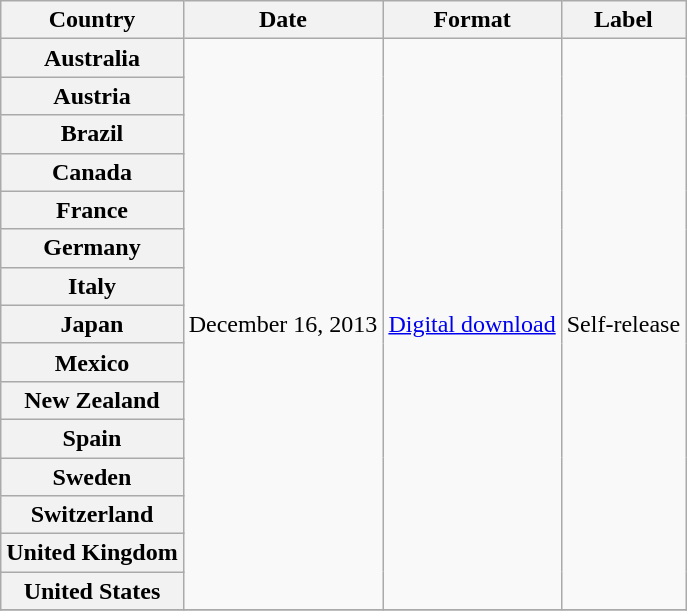<table class="wikitable plainrowheaders">
<tr>
<th scope="col">Country</th>
<th scope="col">Date</th>
<th scope="col">Format</th>
<th scope="col">Label</th>
</tr>
<tr>
<th scope="row">Australia</th>
<td rowspan="15">December 16, 2013</td>
<td rowspan="15"><a href='#'>Digital download</a></td>
<td rowspan="15">Self-release</td>
</tr>
<tr>
<th scope="row">Austria</th>
</tr>
<tr>
<th scope="row">Brazil</th>
</tr>
<tr>
<th scope="row">Canada</th>
</tr>
<tr>
<th scope="row">France</th>
</tr>
<tr>
<th scope="row">Germany</th>
</tr>
<tr>
<th scope="row">Italy</th>
</tr>
<tr>
<th scope="row">Japan</th>
</tr>
<tr>
<th scope="row">Mexico</th>
</tr>
<tr>
<th scope="row">New Zealand</th>
</tr>
<tr>
<th scope="row">Spain</th>
</tr>
<tr>
<th scope="row">Sweden</th>
</tr>
<tr>
<th scope="row">Switzerland</th>
</tr>
<tr>
<th scope="row">United Kingdom</th>
</tr>
<tr>
<th scope="row">United States</th>
</tr>
<tr>
</tr>
</table>
